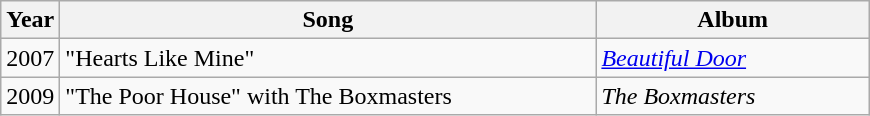<table class="wikitable">
<tr>
<th>Year</th>
<th width=350>Song</th>
<th width=175>Album</th>
</tr>
<tr>
<td>2007</td>
<td>"Hearts Like Mine"</td>
<td><em><a href='#'>Beautiful Door</a></em></td>
</tr>
<tr>
<td>2009</td>
<td>"The Poor House" with The Boxmasters</td>
<td><em>The Boxmasters</em></td>
</tr>
</table>
